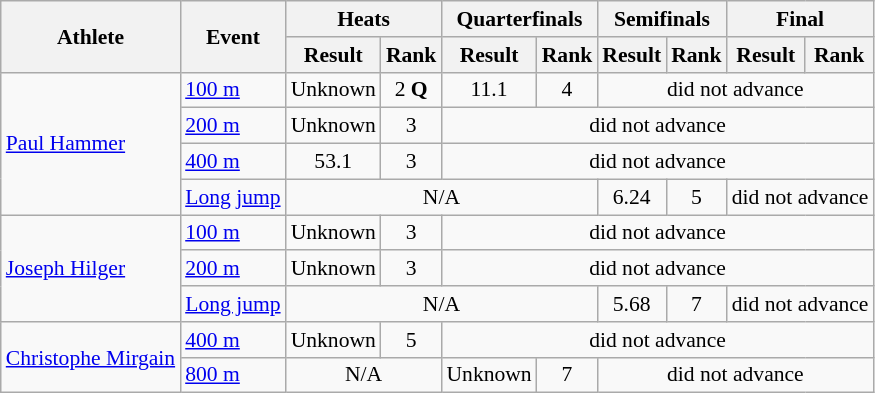<table class=wikitable style="font-size:90%">
<tr>
<th rowspan=2>Athlete</th>
<th rowspan=2>Event</th>
<th colspan=2>Heats</th>
<th colspan=2>Quarterfinals</th>
<th colspan=2>Semifinals</th>
<th colspan=2>Final</th>
</tr>
<tr>
<th>Result</th>
<th>Rank</th>
<th>Result</th>
<th>Rank</th>
<th>Result</th>
<th>Rank</th>
<th>Result</th>
<th>Rank</th>
</tr>
<tr>
<td rowspan=4><a href='#'>Paul Hammer</a></td>
<td><a href='#'>100 m</a></td>
<td align=center>Unknown</td>
<td align=center>2 <strong>Q</strong></td>
<td align=center>11.1</td>
<td align=center>4</td>
<td align=center colspan=4>did not advance</td>
</tr>
<tr>
<td><a href='#'>200 m</a></td>
<td align=center>Unknown</td>
<td align=center>3</td>
<td align=center colspan=6>did not advance</td>
</tr>
<tr>
<td><a href='#'>400 m</a></td>
<td align=center>53.1</td>
<td align=center>3</td>
<td align=center colspan=6>did not advance</td>
</tr>
<tr>
<td><a href='#'>Long jump</a></td>
<td align=center colspan=4>N/A</td>
<td align=center>6.24</td>
<td align=center>5</td>
<td align=center colspan=2>did not advance</td>
</tr>
<tr>
<td rowspan=3><a href='#'>Joseph Hilger</a></td>
<td><a href='#'>100 m</a></td>
<td align=center>Unknown</td>
<td align=center>3</td>
<td align=center colspan=6>did not advance</td>
</tr>
<tr>
<td><a href='#'>200 m</a></td>
<td align=center>Unknown</td>
<td align=center>3</td>
<td align=center colspan=6>did not advance</td>
</tr>
<tr>
<td><a href='#'>Long jump</a></td>
<td align=center colspan=4>N/A</td>
<td align=center>5.68</td>
<td align=center>7</td>
<td align=center colspan=2>did not advance</td>
</tr>
<tr>
<td rowspan=2><a href='#'>Christophe Mirgain</a></td>
<td><a href='#'>400 m</a></td>
<td align=center>Unknown</td>
<td align=center>5</td>
<td align=center colspan=6>did not advance</td>
</tr>
<tr>
<td><a href='#'>800 m</a></td>
<td align=center colspan=2>N/A</td>
<td align=center>Unknown</td>
<td align=center>7</td>
<td align=center colspan=4>did not advance</td>
</tr>
</table>
